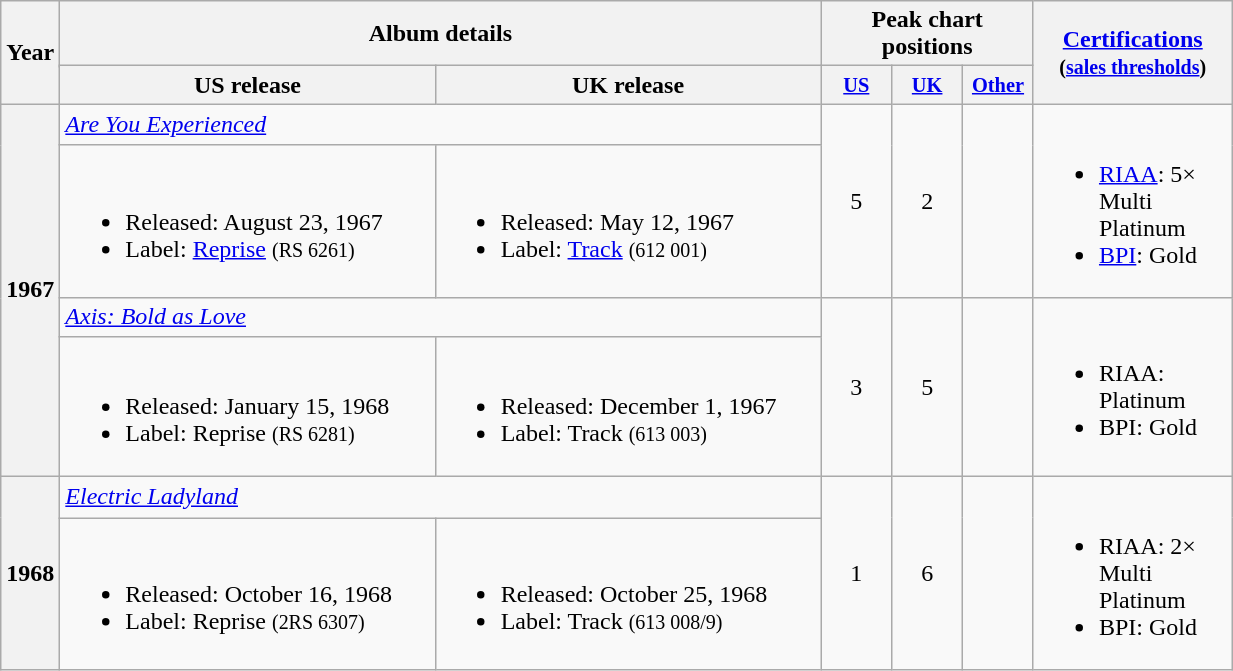<table class="wikitable">
<tr>
<th rowspan="3">Year</th>
<th rowspan="2" colspan="2" style="width:500px;">Album details</th>
<th colspan="3">Peak chart positions</th>
<th rowspan="3" style="width:125px;"><a href='#'>Certifications</a><br><small>(<a href='#'>sales thresholds</a>)</small></th>
</tr>
<tr>
<th style="width:3em;font-size:85%" rowspan="2"><a href='#'>US</a><br></th>
<th style="width:3em;font-size:85%" rowspan="2"><a href='#'>UK</a><br></th>
<th style="width:3em;font-size:85%" rowspan="2"><a href='#'>Other</a><br></th>
</tr>
<tr>
<th>US release</th>
<th>UK release</th>
</tr>
<tr>
<th scope="row" rowspan="4">1967</th>
<td colspan="2"><em><a href='#'>Are You Experienced</a></em></td>
<td align="center" rowspan="2">5</td>
<td align="center" rowspan="2">2</td>
<td align="center" rowspan="2"></td>
<td rowspan="2"><br><ul><li><a href='#'>RIAA</a>: 5× Multi Platinum</li><li><a href='#'>BPI</a>: Gold</li></ul></td>
</tr>
<tr>
<td><br><ul><li>Released: August 23, 1967</li><li>Label: <a href='#'>Reprise</a> <small>(RS 6261)</small></li></ul></td>
<td><br><ul><li>Released: May 12, 1967</li><li>Label: <a href='#'>Track</a> <small>(612 001)</small></li></ul></td>
</tr>
<tr>
<td colspan="2"><em><a href='#'>Axis: Bold as Love</a></em></td>
<td align="center" rowspan="2">3</td>
<td align="center" rowspan="2">5</td>
<td align="center" rowspan="2"></td>
<td rowspan="2"><br><ul><li>RIAA: Platinum</li><li>BPI: Gold</li></ul></td>
</tr>
<tr>
<td><br><ul><li>Released: January 15, 1968</li><li>Label: Reprise <small>(RS 6281)</small></li></ul></td>
<td><br><ul><li>Released: December 1, 1967</li><li>Label: Track <small>(613 003)</small></li></ul></td>
</tr>
<tr>
<th scope="row" rowspan="2">1968</th>
<td colspan="2"><em><a href='#'>Electric Ladyland</a></em></td>
<td align="center" rowspan="2">1</td>
<td align="center" rowspan="2">6</td>
<td align="center" rowspan="2"></td>
<td rowspan="2"><br><ul><li>RIAA: 2× Multi Platinum</li><li>BPI: Gold</li></ul></td>
</tr>
<tr>
<td><br><ul><li>Released: October 16, 1968</li><li>Label: Reprise <small>(2RS 6307)</small></li></ul></td>
<td><br><ul><li>Released: October 25, 1968</li><li>Label: Track <small>(613 008/9)</small></li></ul></td>
</tr>
</table>
